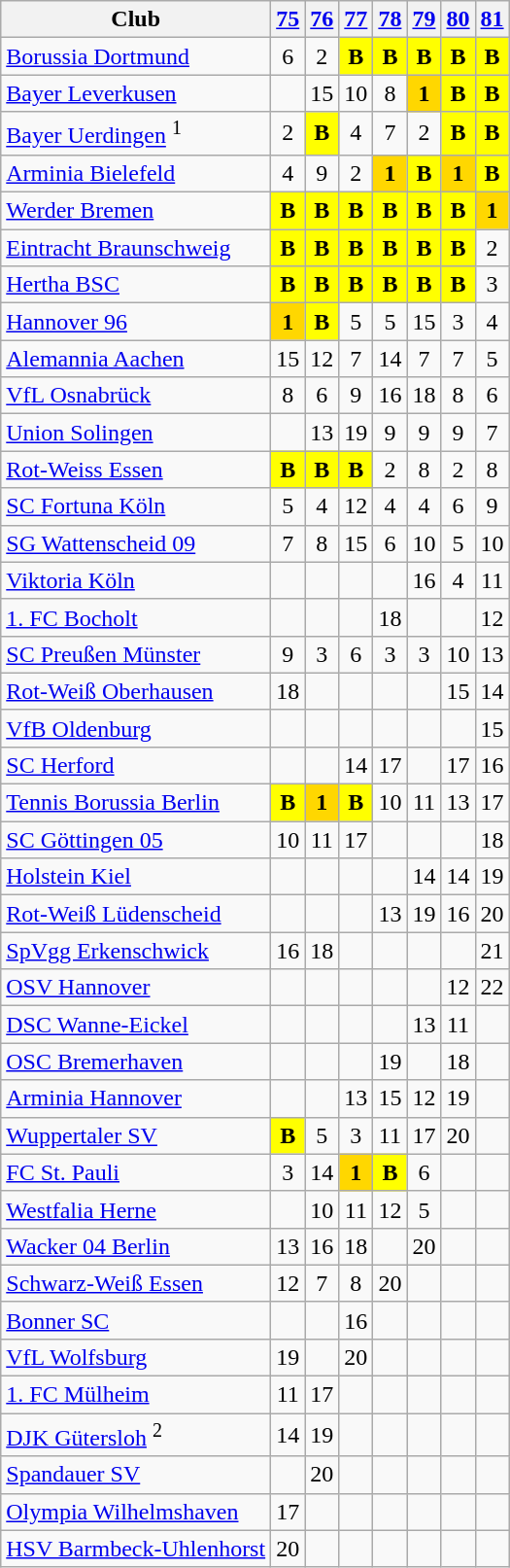<table class="wikitable sortable">
<tr>
<th>Club</th>
<th class="unsortable"><a href='#'>75</a></th>
<th class="unsortable"><a href='#'>76</a></th>
<th class="unsortable"><a href='#'>77</a></th>
<th class="unsortable"><a href='#'>78</a></th>
<th class="unsortable"><a href='#'>79</a></th>
<th class="unsortable"><a href='#'>80</a></th>
<th class="unsortable"><a href='#'>81</a></th>
</tr>
<tr align="center">
<td align="left"><a href='#'>Borussia Dortmund</a></td>
<td>6</td>
<td>2</td>
<td style="background:#FFFF00"><strong>B</strong></td>
<td style="background:#FFFF00"><strong>B</strong></td>
<td style="background:#FFFF00"><strong>B</strong></td>
<td style="background:#FFFF00"><strong>B</strong></td>
<td style="background:#FFFF00"><strong>B</strong></td>
</tr>
<tr align="center">
<td align="left"><a href='#'>Bayer Leverkusen</a></td>
<td></td>
<td>15</td>
<td>10</td>
<td>8</td>
<td style="background:gold"><strong>1</strong></td>
<td style="background:#FFFF00"><strong>B</strong></td>
<td style="background:#FFFF00"><strong>B</strong></td>
</tr>
<tr align="center">
<td align="left"><a href='#'>Bayer Uerdingen</a> <sup>1</sup></td>
<td>2</td>
<td style="background:#FFFF00"><strong>B</strong></td>
<td>4</td>
<td>7</td>
<td>2</td>
<td style="background:#FFFF00"><strong>B</strong></td>
<td style="background:#FFFF00"><strong>B</strong></td>
</tr>
<tr align="center">
<td align="left"><a href='#'>Arminia Bielefeld</a></td>
<td>4</td>
<td>9</td>
<td>2</td>
<td style="background:gold"><strong>1</strong></td>
<td style="background:#FFFF00"><strong>B</strong></td>
<td style="background:gold"><strong>1</strong></td>
<td style="background:#FFFF00"><strong>B</strong></td>
</tr>
<tr align="center">
<td align="left"><a href='#'>Werder Bremen</a></td>
<td style="background:#FFFF00"><strong>B</strong></td>
<td style="background:#FFFF00"><strong>B</strong></td>
<td style="background:#FFFF00"><strong>B</strong></td>
<td style="background:#FFFF00"><strong>B</strong></td>
<td style="background:#FFFF00"><strong>B</strong></td>
<td style="background:#FFFF00"><strong>B</strong></td>
<td style="background:gold"><strong>1</strong></td>
</tr>
<tr align="center">
<td align="left"><a href='#'>Eintracht Braunschweig</a></td>
<td style="background:#FFFF00"><strong>B</strong></td>
<td style="background:#FFFF00"><strong>B</strong></td>
<td style="background:#FFFF00"><strong>B</strong></td>
<td style="background:#FFFF00"><strong>B</strong></td>
<td style="background:#FFFF00"><strong>B</strong></td>
<td style="background:#FFFF00"><strong>B</strong></td>
<td>2</td>
</tr>
<tr align="center">
<td align="left"><a href='#'>Hertha BSC</a></td>
<td style="background:#FFFF00"><strong>B</strong></td>
<td style="background:#FFFF00"><strong>B</strong></td>
<td style="background:#FFFF00"><strong>B</strong></td>
<td style="background:#FFFF00"><strong>B</strong></td>
<td style="background:#FFFF00"><strong>B</strong></td>
<td style="background:#FFFF00"><strong>B</strong></td>
<td>3</td>
</tr>
<tr align="center">
<td align="left"><a href='#'>Hannover 96</a></td>
<td style="background:gold"><strong>1</strong></td>
<td style="background:#FFFF00"><strong>B</strong></td>
<td>5</td>
<td>5</td>
<td>15</td>
<td>3</td>
<td>4</td>
</tr>
<tr align="center">
<td align="left"><a href='#'>Alemannia Aachen</a></td>
<td>15</td>
<td>12</td>
<td>7</td>
<td>14</td>
<td>7</td>
<td>7</td>
<td>5</td>
</tr>
<tr align="center">
<td align="left"><a href='#'>VfL Osnabrück</a></td>
<td>8</td>
<td>6</td>
<td>9</td>
<td>16</td>
<td>18</td>
<td>8</td>
<td>6</td>
</tr>
<tr align="center">
<td align="left"><a href='#'>Union Solingen</a></td>
<td></td>
<td>13</td>
<td>19</td>
<td>9</td>
<td>9</td>
<td>9</td>
<td>7</td>
</tr>
<tr align="center">
<td align="left"><a href='#'>Rot-Weiss Essen</a></td>
<td style="background:#FFFF00"><strong>B</strong></td>
<td style="background:#FFFF00"><strong>B</strong></td>
<td style="background:#FFFF00"><strong>B</strong></td>
<td>2</td>
<td>8</td>
<td>2</td>
<td>8</td>
</tr>
<tr align="center">
<td align="left"><a href='#'>SC Fortuna Köln</a></td>
<td>5</td>
<td>4</td>
<td>12</td>
<td>4</td>
<td>4</td>
<td>6</td>
<td>9</td>
</tr>
<tr align="center">
<td align="left"><a href='#'>SG Wattenscheid 09</a></td>
<td>7</td>
<td>8</td>
<td>15</td>
<td>6</td>
<td>10</td>
<td>5</td>
<td>10</td>
</tr>
<tr align="center">
<td align="left"><a href='#'>Viktoria Köln</a></td>
<td></td>
<td></td>
<td></td>
<td></td>
<td>16</td>
<td>4</td>
<td>11</td>
</tr>
<tr align="center">
<td align="left"><a href='#'>1. FC Bocholt</a></td>
<td></td>
<td></td>
<td></td>
<td>18</td>
<td></td>
<td></td>
<td>12</td>
</tr>
<tr align="center">
<td align="left"><a href='#'>SC Preußen Münster</a></td>
<td>9</td>
<td>3</td>
<td>6</td>
<td>3</td>
<td>3</td>
<td>10</td>
<td>13</td>
</tr>
<tr align="center">
<td align="left"><a href='#'>Rot-Weiß Oberhausen</a></td>
<td>18</td>
<td></td>
<td></td>
<td></td>
<td></td>
<td>15</td>
<td>14</td>
</tr>
<tr align="center">
<td align="left"><a href='#'>VfB Oldenburg</a></td>
<td></td>
<td></td>
<td></td>
<td></td>
<td></td>
<td></td>
<td>15</td>
</tr>
<tr align="center">
<td align="left"><a href='#'>SC Herford</a></td>
<td></td>
<td></td>
<td>14</td>
<td>17</td>
<td></td>
<td>17</td>
<td>16</td>
</tr>
<tr align="center">
<td align="left"><a href='#'>Tennis Borussia Berlin</a></td>
<td style="background:#FFFF00"><strong>B</strong></td>
<td style="background:gold"><strong>1</strong></td>
<td style="background:#FFFF00"><strong>B</strong></td>
<td>10</td>
<td>11</td>
<td>13</td>
<td>17</td>
</tr>
<tr align="center">
<td align="left"><a href='#'>SC Göttingen 05</a></td>
<td>10</td>
<td>11</td>
<td>17</td>
<td></td>
<td></td>
<td></td>
<td>18</td>
</tr>
<tr align="center">
<td align="left"><a href='#'>Holstein Kiel</a></td>
<td></td>
<td></td>
<td></td>
<td></td>
<td>14</td>
<td>14</td>
<td>19</td>
</tr>
<tr align="center">
<td align="left"><a href='#'>Rot-Weiß Lüdenscheid</a></td>
<td></td>
<td></td>
<td></td>
<td>13</td>
<td>19</td>
<td>16</td>
<td>20</td>
</tr>
<tr align="center">
<td align="left"><a href='#'>SpVgg Erkenschwick</a></td>
<td>16</td>
<td>18</td>
<td></td>
<td></td>
<td></td>
<td></td>
<td>21</td>
</tr>
<tr align="center">
<td align="left"><a href='#'>OSV Hannover</a></td>
<td></td>
<td></td>
<td></td>
<td></td>
<td></td>
<td>12</td>
<td>22</td>
</tr>
<tr align="center">
<td align="left"><a href='#'>DSC Wanne-Eickel</a></td>
<td></td>
<td></td>
<td></td>
<td></td>
<td>13</td>
<td>11</td>
<td></td>
</tr>
<tr align="center">
<td align="left"><a href='#'>OSC Bremerhaven</a></td>
<td></td>
<td></td>
<td></td>
<td>19</td>
<td></td>
<td>18</td>
<td></td>
</tr>
<tr align="center">
<td align="left"><a href='#'>Arminia Hannover</a></td>
<td></td>
<td></td>
<td>13</td>
<td>15</td>
<td>12</td>
<td>19</td>
<td></td>
</tr>
<tr align="center">
<td align="left"><a href='#'>Wuppertaler SV</a></td>
<td style="background:#FFFF00"><strong>B</strong></td>
<td>5</td>
<td>3</td>
<td>11</td>
<td>17</td>
<td>20</td>
<td></td>
</tr>
<tr align="center">
<td align="left"><a href='#'>FC St. Pauli</a></td>
<td>3</td>
<td>14</td>
<td style="background:gold"><strong>1</strong></td>
<td style="background:#FFFF00"><strong>B</strong></td>
<td>6</td>
<td></td>
<td></td>
</tr>
<tr align="center">
<td align="left"><a href='#'>Westfalia Herne</a></td>
<td></td>
<td>10</td>
<td>11</td>
<td>12</td>
<td>5</td>
<td></td>
<td></td>
</tr>
<tr align="center">
<td align="left"><a href='#'>Wacker 04 Berlin</a></td>
<td>13</td>
<td>16</td>
<td>18</td>
<td></td>
<td>20</td>
<td></td>
<td></td>
</tr>
<tr align="center">
<td align="left"><a href='#'>Schwarz-Weiß Essen</a></td>
<td>12</td>
<td>7</td>
<td>8</td>
<td>20</td>
<td></td>
<td></td>
<td></td>
</tr>
<tr align="center">
<td align="left"><a href='#'>Bonner SC</a></td>
<td></td>
<td></td>
<td>16</td>
<td></td>
<td></td>
<td></td>
<td></td>
</tr>
<tr align="center">
<td align="left"><a href='#'>VfL Wolfsburg</a></td>
<td>19</td>
<td></td>
<td>20</td>
<td></td>
<td></td>
<td></td>
<td></td>
</tr>
<tr align="center">
<td align="left"><a href='#'>1. FC Mülheim</a></td>
<td>11</td>
<td>17</td>
<td></td>
<td></td>
<td></td>
<td></td>
<td></td>
</tr>
<tr align="center">
<td align="left"><a href='#'>DJK Gütersloh</a> <sup>2</sup></td>
<td>14</td>
<td>19</td>
<td></td>
<td></td>
<td></td>
<td></td>
<td></td>
</tr>
<tr align="center">
<td align="left"><a href='#'>Spandauer SV</a></td>
<td></td>
<td>20</td>
<td></td>
<td></td>
<td></td>
<td></td>
<td></td>
</tr>
<tr align="center">
<td align="left"><a href='#'>Olympia Wilhelmshaven</a></td>
<td>17</td>
<td></td>
<td></td>
<td></td>
<td></td>
<td></td>
<td></td>
</tr>
<tr align="center">
<td align="left"><a href='#'>HSV Barmbeck-Uhlenhorst</a></td>
<td>20</td>
<td></td>
<td></td>
<td></td>
<td></td>
<td></td>
<td></td>
</tr>
</table>
